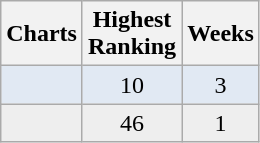<table class="wikitable">
<tr class="hintergrundfarbe8" style="text-align:center">
<th>Charts</th>
<th>Highest<br> Ranking</th>
<th>Weeks</th>
</tr>
<tr style="background:#E1E9F3; text-align:center;">
<td style="text-align:left"></td>
<td>10</td>
<td>3</td>
</tr>
<tr style="background:#EEEEEE; text-align:center;">
<td style="text-align:left;"></td>
<td>46</td>
<td>1</td>
</tr>
</table>
